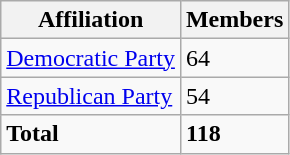<table class="wikitable">
<tr>
<th><strong>Affiliation</strong></th>
<th><strong>Members</strong></th>
</tr>
<tr>
<td><a href='#'>Democratic Party</a></td>
<td>64</td>
</tr>
<tr>
<td><a href='#'>Republican Party</a></td>
<td>54</td>
</tr>
<tr>
<td><strong>Total</strong></td>
<td><strong>118</strong></td>
</tr>
</table>
